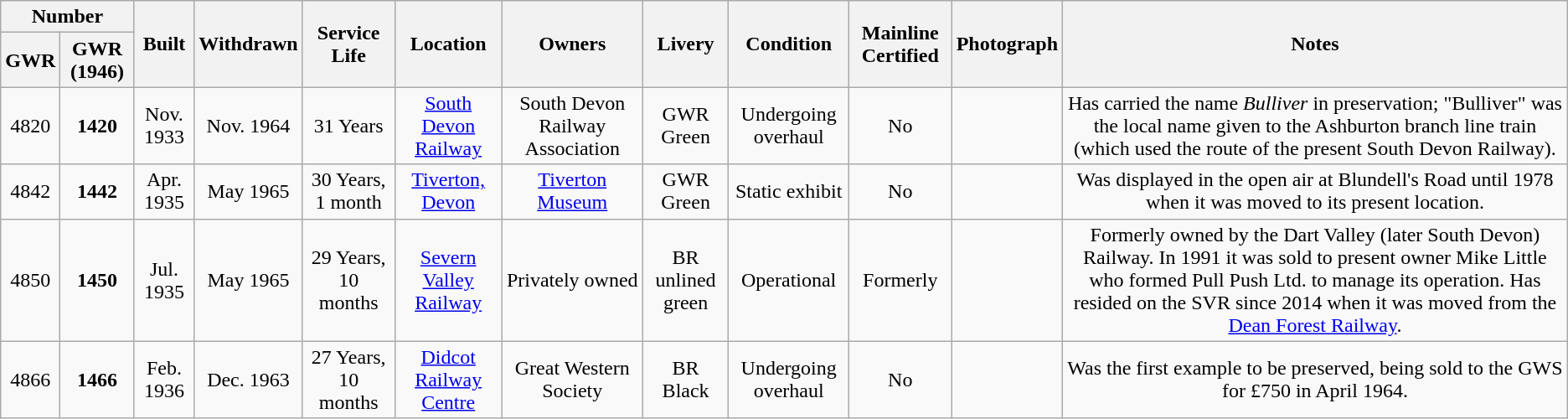<table class="wikitable">
<tr>
<th colspan="2">Number</th>
<th rowspan="2">Built</th>
<th rowspan="2">Withdrawn</th>
<th rowspan="2">Service Life</th>
<th rowspan="2">Location</th>
<th rowspan="2">Owners</th>
<th rowspan="2">Livery</th>
<th rowspan="2">Condition</th>
<th rowspan="2">Mainline Certified</th>
<th rowspan="2">Photograph</th>
<th rowspan="2">Notes</th>
</tr>
<tr>
<th>GWR</th>
<th>GWR (1946)</th>
</tr>
<tr>
<td align=center>4820</td>
<td align=center><strong>1420</strong></td>
<td align=center>Nov. 1933</td>
<td align=center>Nov. 1964</td>
<td align=center>31 Years</td>
<td align=center><a href='#'>South Devon Railway</a></td>
<td align=center>South Devon Railway Association</td>
<td align=center>GWR Green</td>
<td align=center>Undergoing overhaul</td>
<td align=center>No</td>
<td></td>
<td align=center>Has carried the name <em>Bulliver</em> in preservation; "Bulliver" was the local name given to the Ashburton branch line train (which used the route of the present South Devon Railway).</td>
</tr>
<tr>
<td align=center>4842</td>
<td align=center><strong>1442</strong></td>
<td align=center>Apr. 1935</td>
<td align=center>May 1965</td>
<td align=center>30 Years, 1 month</td>
<td align=center><a href='#'>Tiverton, Devon</a></td>
<td align=center><a href='#'>Tiverton Museum</a></td>
<td align=center>GWR Green</td>
<td align=center>Static exhibit</td>
<td align=center>No</td>
<td></td>
<td align=center>Was displayed in the open air at Blundell's Road until 1978 when it was moved to its present location.</td>
</tr>
<tr>
<td align=center>4850</td>
<td align=center><strong>1450</strong></td>
<td align=center>Jul. 1935</td>
<td align=center>May 1965</td>
<td align=center>29 Years, 10 months</td>
<td align=center><a href='#'>Severn Valley Railway</a></td>
<td align=center>Privately owned</td>
<td align=center>BR unlined green</td>
<td align=center>Operational</td>
<td align=center>Formerly</td>
<td></td>
<td align=center>Formerly owned by the Dart Valley (later South Devon) Railway. In 1991 it was sold to present owner Mike Little who formed Pull Push Ltd. to manage its operation. Has resided on the SVR since 2014 when it was moved from the <a href='#'>Dean Forest Railway</a>.</td>
</tr>
<tr>
<td align=center>4866</td>
<td align=center><strong>1466</strong></td>
<td align=center>Feb. 1936</td>
<td align=center>Dec. 1963</td>
<td align=center>27 Years, 10 months</td>
<td align=center><a href='#'>Didcot Railway Centre</a></td>
<td align=center>Great Western Society</td>
<td align=center>BR Black</td>
<td align=center>Undergoing overhaul</td>
<td align=center>No</td>
<td></td>
<td align=center>Was the first example to be preserved, being sold to the GWS for £750 in April 1964.</td>
</tr>
</table>
